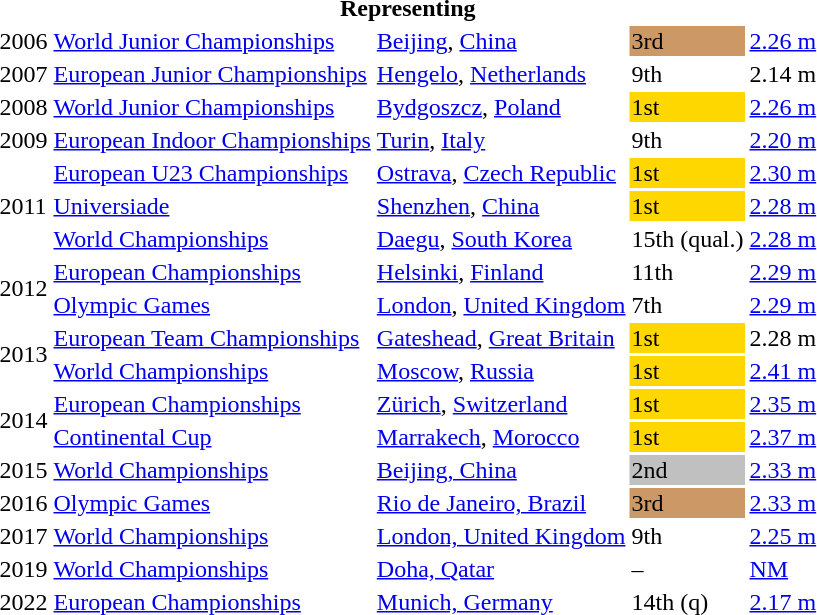<table>
<tr>
<th colspan="6">Representing </th>
</tr>
<tr>
<td>2006</td>
<td><a href='#'>World Junior Championships</a></td>
<td><a href='#'>Beijing</a>, <a href='#'>China</a></td>
<td bgcolor=cc9966>3rd</td>
<td><a href='#'>2.26 m</a></td>
</tr>
<tr>
<td>2007</td>
<td><a href='#'>European Junior Championships</a></td>
<td><a href='#'>Hengelo</a>, <a href='#'>Netherlands</a></td>
<td>9th</td>
<td>2.14 m</td>
</tr>
<tr>
<td>2008</td>
<td><a href='#'>World Junior Championships</a></td>
<td><a href='#'>Bydgoszcz</a>, <a href='#'>Poland</a></td>
<td bgcolor=gold>1st</td>
<td><a href='#'>2.26 m</a></td>
</tr>
<tr>
<td>2009</td>
<td><a href='#'>European Indoor Championships</a></td>
<td><a href='#'>Turin</a>, <a href='#'>Italy</a></td>
<td>9th</td>
<td><a href='#'>2.20 m</a></td>
</tr>
<tr>
<td rowspan=3>2011</td>
<td><a href='#'>European U23 Championships</a></td>
<td><a href='#'>Ostrava</a>, <a href='#'>Czech Republic</a></td>
<td bgcolor=gold>1st</td>
<td><a href='#'>2.30 m</a></td>
</tr>
<tr>
<td><a href='#'>Universiade</a></td>
<td><a href='#'>Shenzhen</a>, <a href='#'>China</a></td>
<td bgcolor=gold>1st</td>
<td><a href='#'>2.28 m</a></td>
</tr>
<tr>
<td><a href='#'>World Championships</a></td>
<td><a href='#'>Daegu</a>, <a href='#'>South Korea</a></td>
<td>15th (qual.)</td>
<td><a href='#'>2.28 m</a></td>
</tr>
<tr>
<td rowspan=2>2012</td>
<td><a href='#'>European Championships</a></td>
<td><a href='#'>Helsinki</a>, <a href='#'>Finland</a></td>
<td>11th</td>
<td><a href='#'>2.29 m</a></td>
</tr>
<tr>
<td><a href='#'>Olympic Games</a></td>
<td><a href='#'>London</a>, <a href='#'>United Kingdom</a></td>
<td>7th</td>
<td><a href='#'>2.29 m</a></td>
</tr>
<tr>
<td rowspan=2>2013</td>
<td><a href='#'>European Team Championships</a></td>
<td><a href='#'>Gateshead</a>, <a href='#'>Great Britain</a></td>
<td bgcolor=gold>1st</td>
<td>2.28 m</td>
</tr>
<tr>
<td><a href='#'>World Championships</a></td>
<td><a href='#'>Moscow</a>, <a href='#'>Russia</a></td>
<td bgcolor=gold>1st</td>
<td><a href='#'>2.41 m</a></td>
</tr>
<tr>
<td rowspan=2>2014</td>
<td><a href='#'>European Championships</a></td>
<td><a href='#'>Zürich</a>, <a href='#'>Switzerland</a></td>
<td bgcolor=gold>1st</td>
<td><a href='#'>2.35 m</a></td>
</tr>
<tr>
<td><a href='#'>Continental Cup</a></td>
<td><a href='#'>Marrakech</a>, <a href='#'>Morocco</a></td>
<td bgcolor=gold>1st</td>
<td><a href='#'>2.37 m</a></td>
</tr>
<tr>
<td>2015</td>
<td><a href='#'>World Championships</a></td>
<td><a href='#'>Beijing, China</a></td>
<td bgcolor=silver>2nd</td>
<td><a href='#'>2.33 m</a></td>
</tr>
<tr>
<td>2016</td>
<td><a href='#'>Olympic Games</a></td>
<td><a href='#'>Rio de Janeiro, Brazil</a></td>
<td bgcolor=cc9966>3rd</td>
<td><a href='#'>2.33 m</a></td>
</tr>
<tr>
<td>2017</td>
<td><a href='#'>World Championships</a></td>
<td><a href='#'>London, United Kingdom</a></td>
<td>9th</td>
<td><a href='#'>2.25 m</a></td>
</tr>
<tr>
<td>2019</td>
<td><a href='#'>World Championships</a></td>
<td><a href='#'>Doha, Qatar</a></td>
<td>–</td>
<td><a href='#'>NM</a></td>
</tr>
<tr>
<td>2022</td>
<td><a href='#'>European Championships</a></td>
<td><a href='#'>Munich, Germany</a></td>
<td>14th (q)</td>
<td><a href='#'>2.17 m</a></td>
</tr>
</table>
